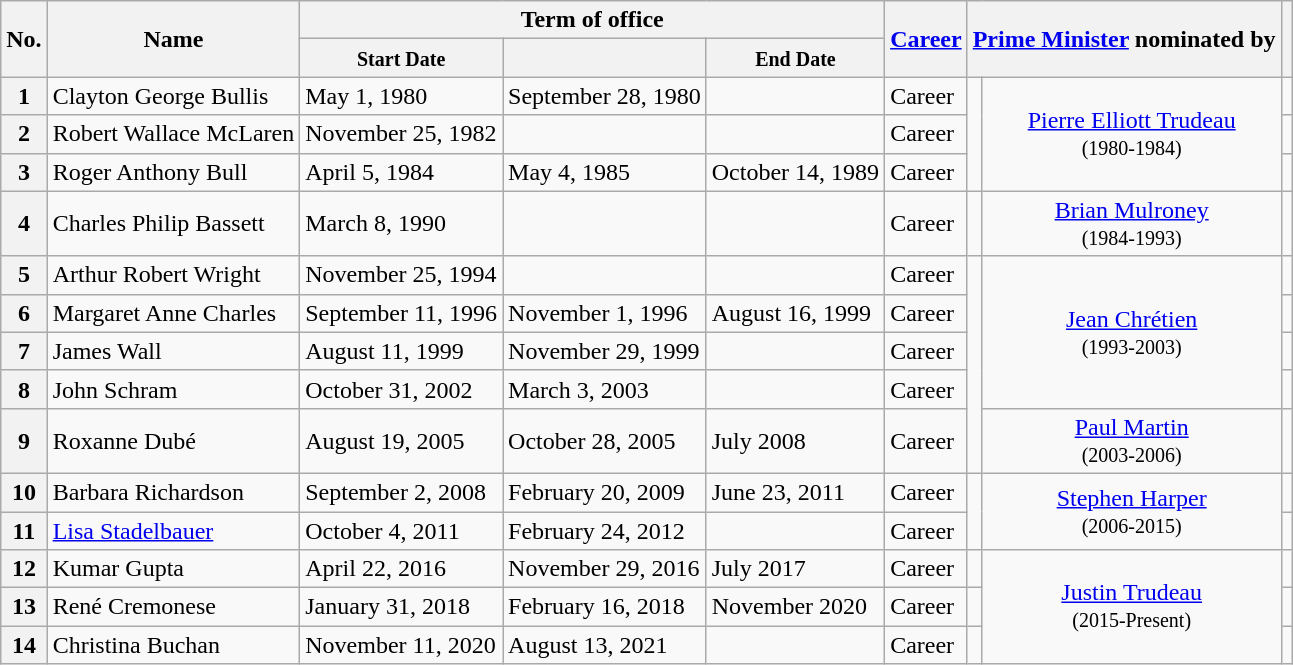<table class="wikitable">
<tr>
<th rowspan="2">No.</th>
<th rowspan="2">Name</th>
<th colspan="3">Term of office</th>
<th rowspan="2"><a href='#'>Career</a></th>
<th rowspan="2"; colspan="2"><a href='#'>Prime Minister</a> nominated by</th>
<th rowspan="2"></th>
</tr>
<tr>
<th><small>Start Date</small></th>
<th><small><a href='#'></a></small></th>
<th><small>End Date</small></th>
</tr>
<tr>
<th>1</th>
<td>Clayton George Bullis</td>
<td>May 1, 1980</td>
<td>September 28, 1980</td>
<td></td>
<td>Career</td>
<td rowspan="3" ></td>
<td rowspan="3" style="text-align:center"><a href='#'>Pierre Elliott Trudeau</a><br><small>(1980-1984)</small></td>
<td></td>
</tr>
<tr>
<th>2</th>
<td>Robert Wallace McLaren</td>
<td>November 25, 1982</td>
<td></td>
<td></td>
<td>Career</td>
<td></td>
</tr>
<tr>
<th>3</th>
<td>Roger Anthony Bull</td>
<td>April 5, 1984</td>
<td>May 4, 1985</td>
<td>October 14, 1989</td>
<td>Career</td>
<td></td>
</tr>
<tr>
<th>4</th>
<td>Charles Philip Bassett</td>
<td>March 8, 1990</td>
<td></td>
<td></td>
<td>Career</td>
<td></td>
<td style=text-align:center><a href='#'>Brian Mulroney</a><br><small>(1984-1993)</small></td>
<td></td>
</tr>
<tr>
<th>5</th>
<td>Arthur Robert Wright</td>
<td>November 25, 1994</td>
<td></td>
<td></td>
<td>Career</td>
<td rowspan="5" ></td>
<td rowspan="4" style="text-align:center"><a href='#'>Jean Chrétien</a><br><small>(1993-2003)</small></td>
<td></td>
</tr>
<tr>
<th>6</th>
<td>Margaret Anne Charles</td>
<td>September 11, 1996</td>
<td>November 1, 1996</td>
<td>August 16, 1999</td>
<td>Career</td>
<td></td>
</tr>
<tr>
<th>7</th>
<td>James Wall</td>
<td>August 11, 1999</td>
<td>November 29, 1999</td>
<td></td>
<td>Career</td>
<td></td>
</tr>
<tr>
<th>8</th>
<td>John Schram</td>
<td>October 31, 2002</td>
<td>March 3, 2003</td>
<td></td>
<td>Career</td>
<td></td>
</tr>
<tr>
<th>9</th>
<td>Roxanne Dubé</td>
<td>August 19, 2005</td>
<td>October 28, 2005</td>
<td>July 2008</td>
<td>Career</td>
<td style=text-align:center><a href='#'>Paul Martin</a><br><small>(2003-2006)</small></td>
<td></td>
</tr>
<tr>
<th>10</th>
<td>Barbara Richardson</td>
<td>September 2, 2008</td>
<td>February 20, 2009</td>
<td>June 23, 2011</td>
<td>Career</td>
<td rowspan="2" ></td>
<td rowspan="2" style="text-align:center"><a href='#'>Stephen Harper</a><br><small>(2006-2015)</small></td>
<td></td>
</tr>
<tr>
<th>11</th>
<td><a href='#'>Lisa Stadelbauer</a></td>
<td>October 4, 2011</td>
<td>February 24, 2012</td>
<td></td>
<td>Career</td>
<td></td>
</tr>
<tr>
<th>12</th>
<td>Kumar Gupta</td>
<td>April 22, 2016</td>
<td>November 29, 2016</td>
<td>July 2017</td>
<td>Career</td>
<td></td>
<td rowspan="3" style="text-align:center"><a href='#'>Justin Trudeau</a><br><small>(2015-Present)</small></td>
<td></td>
</tr>
<tr>
<th>13</th>
<td>René Cremonese</td>
<td>January 31, 2018</td>
<td>February 16, 2018</td>
<td>November 2020</td>
<td>Career</td>
<td></td>
<td></td>
</tr>
<tr>
<th>14</th>
<td>Christina Buchan</td>
<td>November 11, 2020</td>
<td>August 13, 2021</td>
<td></td>
<td>Career</td>
<td></td>
<td></td>
</tr>
</table>
